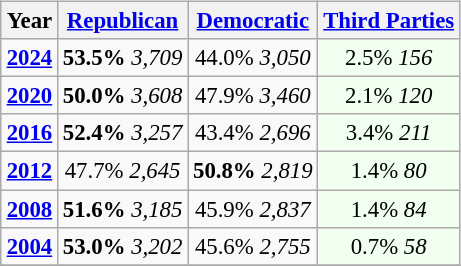<table class="wikitable" style="float:right; font-size:95%;">
<tr>
<th>Year</th>
<th><a href='#'>Republican</a></th>
<th><a href='#'>Democratic</a></th>
<th><a href='#'>Third Parties</a></th>
</tr>
<tr>
<td style="text-align:center;" ><strong><a href='#'>2024</a></strong></td>
<td style="text-align:center;" ><strong>53.5%</strong> <em>3,709</em></td>
<td style="text-align:center;" >44.0%  <em>3,050</em></td>
<td style="text-align:center; background:honeyDew;">2.5% <em>156</em></td>
</tr>
<tr>
<td style="text-align:center;" ><strong><a href='#'>2020</a></strong></td>
<td style="text-align:center;" ><strong>50.0%</strong> <em>3,608</em></td>
<td style="text-align:center;" >47.9%  <em>3,460</em></td>
<td style="text-align:center; background:honeyDew;">2.1% <em>120</em></td>
</tr>
<tr>
<td style="text-align:center;" ><strong><a href='#'>2016</a></strong></td>
<td style="text-align:center;" ><strong>52.4%</strong> <em>3,257</em></td>
<td style="text-align:center;" >43.4% <em>2,696</em></td>
<td style="text-align:center; background:honeyDew;">3.4% <em>211</em></td>
</tr>
<tr>
<td style="text-align:center;" ><strong><a href='#'>2012</a></strong></td>
<td style="text-align:center;" >47.7% <em>2,645</em></td>
<td style="text-align:center;" ><strong>50.8%</strong>  <em>2,819</em></td>
<td style="text-align:center; background:honeyDew;">1.4% <em>80</em></td>
</tr>
<tr>
<td style="text-align:center;" ><strong><a href='#'>2008</a></strong></td>
<td style="text-align:center;" ><strong>51.6%</strong> <em>3,185</em></td>
<td style="text-align:center;" >45.9%  <em>2,837</em></td>
<td style="text-align:center; background:honeyDew;">1.4% <em>84</em></td>
</tr>
<tr>
<td style="text-align:center;" ><strong><a href='#'>2004</a></strong></td>
<td style="text-align:center;" ><strong>53.0%</strong> <em>3,202</em></td>
<td style="text-align:center;" >45.6%   <em>2,755</em></td>
<td style="text-align:center; background:honeyDew;">0.7% <em>58</em></td>
</tr>
<tr>
</tr>
</table>
